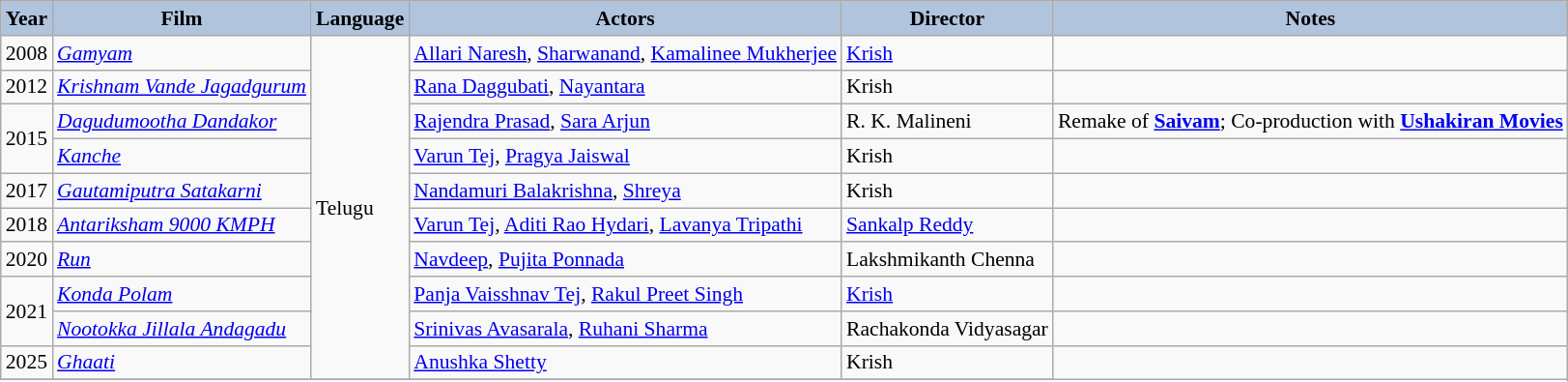<table class="wikitable" style="font-size:90%">
<tr style="text-align:center;">
<th style="text-align:center; background:#b0c4de;">Year</th>
<th style="text-align:center; background:#b0c4de;">Film</th>
<th style="text-align:center; background:#b0c4de;">Language</th>
<th style="text-align:center; background:#b0c4de;">Actors</th>
<th style="text-align:center; background:#b0c4de;">Director</th>
<th style="text-align:center; background:#b0c4de;">Notes</th>
</tr>
<tr>
<td>2008</td>
<td><em><a href='#'>Gamyam</a></em></td>
<td rowspan="10">Telugu</td>
<td><a href='#'>Allari Naresh</a>, <a href='#'>Sharwanand</a>, <a href='#'>Kamalinee Mukherjee</a></td>
<td><a href='#'>Krish</a></td>
<td></td>
</tr>
<tr>
<td>2012</td>
<td><em><a href='#'>Krishnam Vande Jagadgurum</a></em></td>
<td><a href='#'>Rana Daggubati</a>, <a href='#'>Nayantara</a></td>
<td>Krish</td>
<td></td>
</tr>
<tr>
<td rowspan="2">2015</td>
<td><em><a href='#'>Dagudumootha Dandakor</a></em></td>
<td><a href='#'>Rajendra Prasad</a>, <a href='#'>Sara Arjun</a></td>
<td>R. K. Malineni</td>
<td>Remake of <strong><a href='#'>Saivam</a></strong>; Co-production with <strong><a href='#'>Ushakiran Movies</a></strong></td>
</tr>
<tr>
<td><em><a href='#'>Kanche</a></em></td>
<td><a href='#'>Varun Tej</a>, <a href='#'>Pragya Jaiswal</a></td>
<td>Krish</td>
<td></td>
</tr>
<tr>
<td>2017</td>
<td><em><a href='#'>Gautamiputra Satakarni</a></em></td>
<td><a href='#'>Nandamuri Balakrishna</a>, <a href='#'>Shreya</a></td>
<td>Krish</td>
<td></td>
</tr>
<tr>
<td>2018</td>
<td><em><a href='#'>Antariksham 9000 KMPH</a></em></td>
<td><a href='#'>Varun Tej</a>, <a href='#'>Aditi Rao Hydari</a>, <a href='#'>Lavanya Tripathi</a></td>
<td><a href='#'>Sankalp Reddy</a></td>
<td></td>
</tr>
<tr>
<td>2020</td>
<td><em><a href='#'>Run</a></em></td>
<td><a href='#'>Navdeep</a>, <a href='#'>Pujita Ponnada</a></td>
<td>Lakshmikanth Chenna</td>
<td></td>
</tr>
<tr>
<td rowspan="2">2021</td>
<td><em><a href='#'>Konda Polam</a></em></td>
<td><a href='#'>Panja Vaisshnav Tej</a>, <a href='#'>Rakul Preet Singh</a></td>
<td><a href='#'>Krish</a></td>
<td></td>
</tr>
<tr>
<td><em><a href='#'>Nootokka Jillala Andagadu</a></em></td>
<td><a href='#'>Srinivas Avasarala</a>, <a href='#'>Ruhani Sharma</a></td>
<td>Rachakonda Vidyasagar</td>
<td></td>
</tr>
<tr>
<td>2025</td>
<td><em><a href='#'>Ghaati</a></em></td>
<td><a href='#'>Anushka Shetty</a></td>
<td>Krish</td>
</tr>
<tr>
</tr>
</table>
